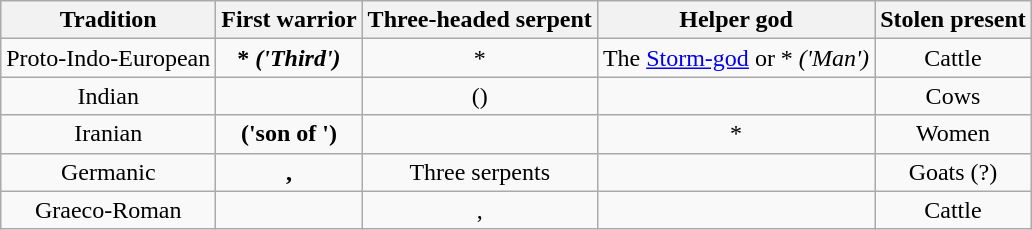<table class="wikitable" style="text-align: center; margin-left: auto; margin-right: auto; border: none;">
<tr>
<th>Tradition</th>
<th>First warrior</th>
<th>Three-headed serpent</th>
<th>Helper god</th>
<th>Stolen present</th>
</tr>
<tr>
<td>Proto-Indo-European</td>
<td><strong>*<em><strong><em> ('Third')</td>
<td></em>*<em></td>
<td>The <a href='#'>Storm-god</a> or *</em><em> ('Man')</td>
<td>Cattle</td>
</tr>
<tr>
<td>Indian</td>
<td></strong><strong></td>
<td> ()</td>
<td></td>
<td>Cows</td>
</tr>
<tr>
<td>Iranian</td>
<td></strong><strong> ('son of </strong><strong>')</td>
<td></td>
<td>*</td>
<td>Women</td>
</tr>
<tr>
<td>Germanic</td>
<td></strong><strong>, </em><em></td>
<td>Three serpents</td>
<td></td>
<td>Goats (?)</td>
</tr>
<tr>
<td>Graeco-Roman</td>
<td></td>
<td>, </td>
<td></td>
<td>Cattle</td>
</tr>
</table>
